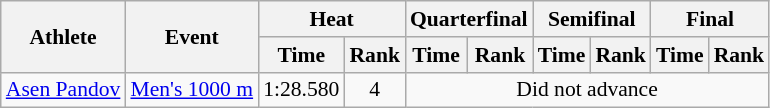<table class="wikitable" style="font-size:90%">
<tr>
<th rowspan="2">Athlete</th>
<th rowspan="2">Event</th>
<th colspan="2">Heat</th>
<th colspan="2">Quarterfinal</th>
<th colspan="2">Semifinal</th>
<th colspan="2">Final</th>
</tr>
<tr>
<th>Time</th>
<th>Rank</th>
<th>Time</th>
<th>Rank</th>
<th>Time</th>
<th>Rank</th>
<th>Time</th>
<th>Rank</th>
</tr>
<tr align=center>
<td align=left><a href='#'>Asen Pandov</a></td>
<td align=left><a href='#'>Men's 1000 m</a></td>
<td>1:28.580</td>
<td>4</td>
<td colspan=6>Did not advance</td>
</tr>
</table>
